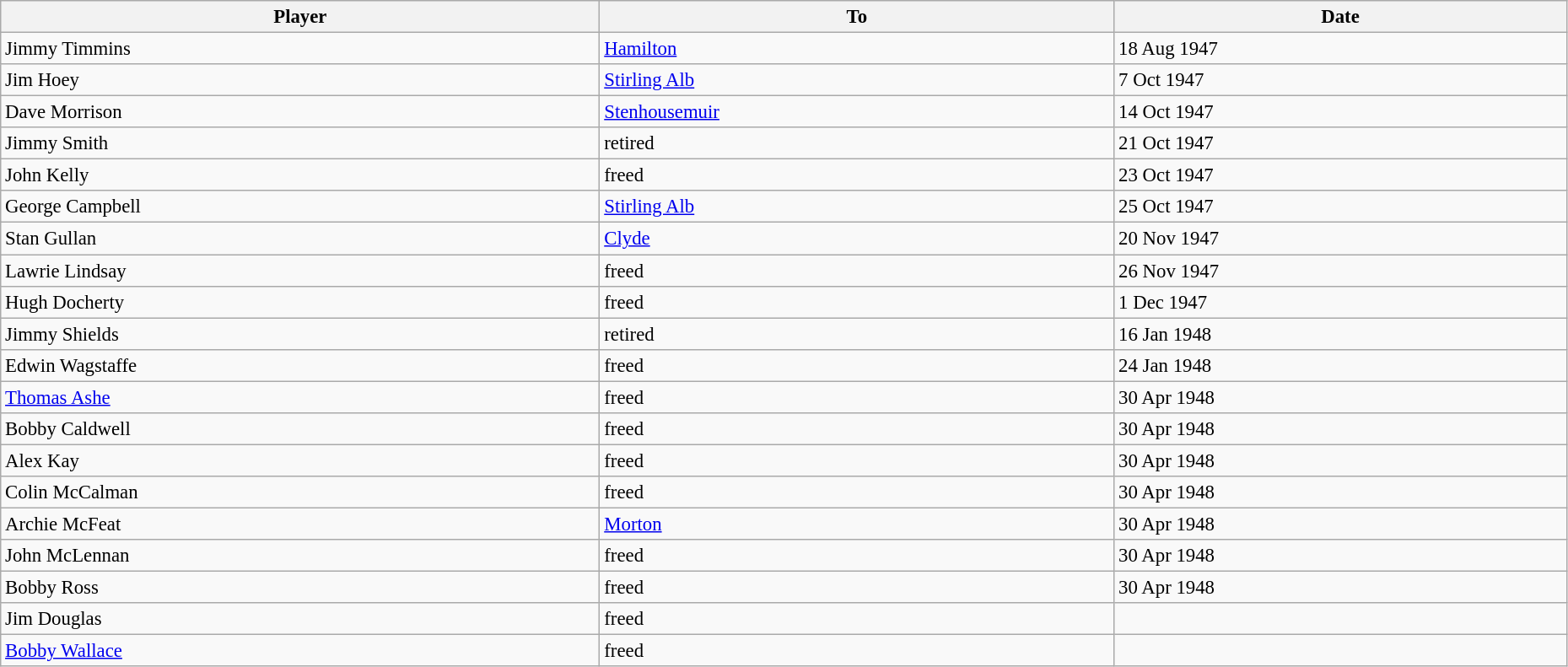<table class="wikitable" style="text-align:center; font-size:95%;width:98%; text-align:left">
<tr>
<th>Player</th>
<th>To</th>
<th>Date</th>
</tr>
<tr>
<td> Jimmy Timmins</td>
<td> <a href='#'>Hamilton</a></td>
<td>18 Aug 1947</td>
</tr>
<tr>
<td> Jim Hoey</td>
<td> <a href='#'>Stirling Alb</a></td>
<td>7 Oct 1947</td>
</tr>
<tr>
<td> Dave Morrison</td>
<td> <a href='#'>Stenhousemuir</a></td>
<td>14 Oct 1947</td>
</tr>
<tr>
<td> Jimmy Smith</td>
<td> retired</td>
<td>21 Oct 1947</td>
</tr>
<tr>
<td> John Kelly</td>
<td> freed</td>
<td>23 Oct 1947</td>
</tr>
<tr>
<td> George Campbell</td>
<td> <a href='#'>Stirling Alb</a></td>
<td>25 Oct 1947</td>
</tr>
<tr>
<td> Stan Gullan</td>
<td> <a href='#'>Clyde</a></td>
<td>20 Nov 1947</td>
</tr>
<tr>
<td> Lawrie Lindsay</td>
<td> freed</td>
<td>26 Nov 1947</td>
</tr>
<tr>
<td> Hugh Docherty</td>
<td> freed</td>
<td>1 Dec 1947</td>
</tr>
<tr>
<td> Jimmy Shields</td>
<td> retired</td>
<td>16 Jan 1948</td>
</tr>
<tr>
<td> Edwin Wagstaffe</td>
<td> freed</td>
<td>24 Jan 1948</td>
</tr>
<tr>
<td> <a href='#'>Thomas Ashe</a></td>
<td> freed</td>
<td>30 Apr 1948</td>
</tr>
<tr>
<td> Bobby Caldwell</td>
<td> freed</td>
<td>30 Apr 1948</td>
</tr>
<tr>
<td> Alex Kay</td>
<td> freed</td>
<td>30 Apr 1948</td>
</tr>
<tr>
<td> Colin McCalman</td>
<td> freed</td>
<td>30 Apr 1948</td>
</tr>
<tr>
<td> Archie McFeat</td>
<td> <a href='#'>Morton</a></td>
<td>30 Apr 1948</td>
</tr>
<tr>
<td> John McLennan</td>
<td> freed</td>
<td>30 Apr 1948</td>
</tr>
<tr>
<td> Bobby Ross</td>
<td> freed</td>
<td>30 Apr 1948</td>
</tr>
<tr>
<td> Jim Douglas</td>
<td> freed</td>
<td></td>
</tr>
<tr>
<td> <a href='#'>Bobby Wallace</a></td>
<td> freed</td>
<td></td>
</tr>
</table>
